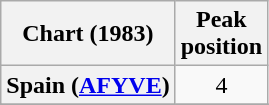<table class="wikitable sortable plainrowheaders" style="text-align:center">
<tr>
<th scope="col">Chart (1983)</th>
<th scope="col">Peak<br>position</th>
</tr>
<tr>
<th scope="row">Spain (<a href='#'>AFYVE</a>)</th>
<td>4</td>
</tr>
<tr>
</tr>
<tr>
</tr>
<tr>
</tr>
</table>
